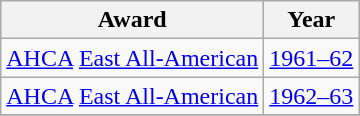<table class="wikitable">
<tr>
<th>Award</th>
<th>Year</th>
</tr>
<tr>
<td><a href='#'>AHCA</a> <a href='#'>East All-American</a></td>
<td><a href='#'>1961–62</a></td>
</tr>
<tr>
<td><a href='#'>AHCA</a> <a href='#'>East All-American</a></td>
<td><a href='#'>1962–63</a></td>
</tr>
<tr>
</tr>
</table>
